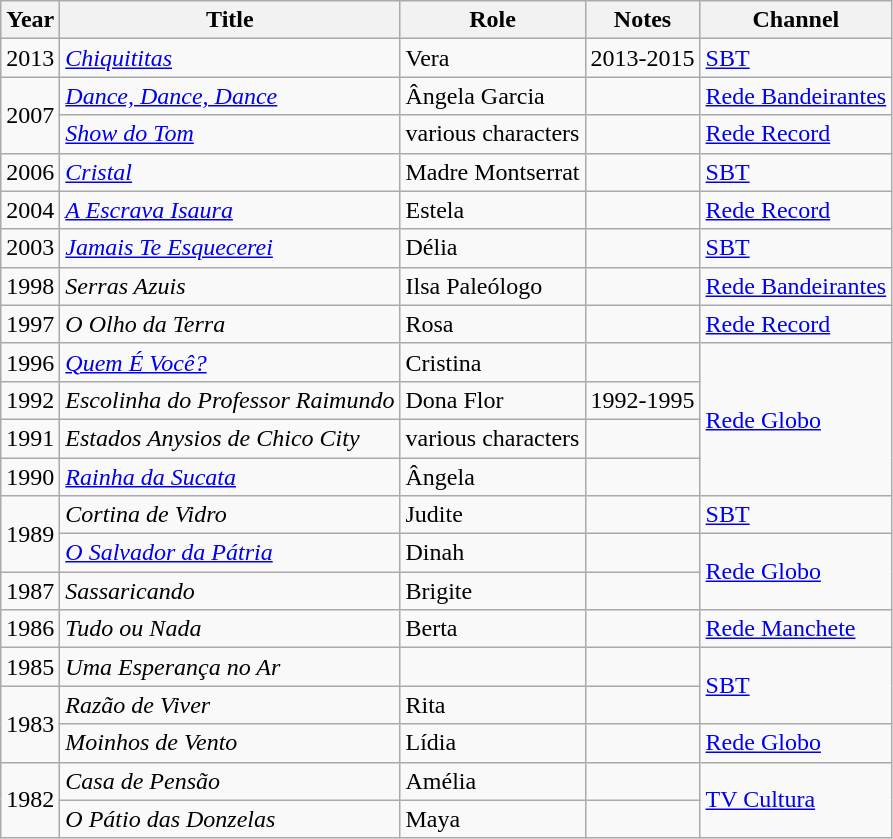<table class="wikitable">
<tr>
<th>Year</th>
<th>Title</th>
<th>Role</th>
<th>Notes</th>
<th>Channel</th>
</tr>
<tr>
<td>2013</td>
<td><em><a href='#'>Chiquititas</a></em></td>
<td>Vera</td>
<td>2013-2015</td>
<td><a href='#'>SBT</a></td>
</tr>
<tr>
<td rowspan=2>2007</td>
<td><em><a href='#'>Dance, Dance, Dance</a></em></td>
<td>Ângela Garcia</td>
<td></td>
<td><a href='#'>Rede Bandeirantes</a></td>
</tr>
<tr>
<td><em><a href='#'>Show do Tom</a></em></td>
<td>various characters</td>
<td></td>
<td><a href='#'>Rede Record</a></td>
</tr>
<tr>
<td>2006</td>
<td><em><a href='#'>Cristal</a></em></td>
<td>Madre Montserrat</td>
<td></td>
<td><a href='#'>SBT</a></td>
</tr>
<tr>
<td>2004</td>
<td><em><a href='#'>A Escrava Isaura</a></em></td>
<td>Estela</td>
<td></td>
<td><a href='#'>Rede Record</a></td>
</tr>
<tr>
<td>2003</td>
<td><em><a href='#'>Jamais Te Esquecerei</a></em></td>
<td>Délia</td>
<td></td>
<td><a href='#'>SBT</a></td>
</tr>
<tr>
<td>1998</td>
<td><em>Serras Azuis</em></td>
<td>Ilsa Paleólogo</td>
<td></td>
<td><a href='#'>Rede Bandeirantes</a></td>
</tr>
<tr>
<td>1997</td>
<td><em>O Olho da Terra</em></td>
<td>Rosa</td>
<td></td>
<td><a href='#'>Rede Record</a></td>
</tr>
<tr>
<td>1996</td>
<td><em><a href='#'>Quem É Você?</a></em></td>
<td>Cristina</td>
<td></td>
<td rowspan=4><a href='#'>Rede Globo</a></td>
</tr>
<tr>
<td>1992</td>
<td><em>Escolinha do Professor Raimundo</em></td>
<td>Dona Flor</td>
<td>1992-1995</td>
</tr>
<tr>
<td>1991</td>
<td><em>Estados Anysios de Chico City</em></td>
<td>various characters</td>
<td></td>
</tr>
<tr>
<td>1990</td>
<td><em><a href='#'>Rainha da Sucata</a></em></td>
<td>Ângela</td>
<td></td>
</tr>
<tr>
<td rowspan=2>1989</td>
<td><em>Cortina de Vidro</em></td>
<td>Judite</td>
<td></td>
<td><a href='#'>SBT</a></td>
</tr>
<tr>
<td><em><a href='#'>O Salvador da Pátria</a></em></td>
<td>Dinah</td>
<td></td>
<td rowspan=2><a href='#'>Rede Globo</a></td>
</tr>
<tr>
<td>1987</td>
<td><em>Sassaricando</em></td>
<td>Brigite</td>
<td></td>
</tr>
<tr>
<td>1986</td>
<td><em>Tudo ou Nada</em></td>
<td>Berta</td>
<td></td>
<td><a href='#'>Rede Manchete</a></td>
</tr>
<tr>
<td>1985</td>
<td><em>Uma Esperança no Ar</em></td>
<td></td>
<td></td>
<td rowspan=2><a href='#'>SBT</a></td>
</tr>
<tr>
<td rowspan=2>1983</td>
<td><em>Razão de Viver</em></td>
<td>Rita</td>
<td></td>
</tr>
<tr>
<td><em>Moinhos de Vento</em></td>
<td>Lídia</td>
<td></td>
<td><a href='#'>Rede Globo</a></td>
</tr>
<tr>
<td rowspan=2>1982</td>
<td><em>Casa de Pensão</em></td>
<td>Amélia</td>
<td></td>
<td rowspan=2><a href='#'>TV Cultura</a></td>
</tr>
<tr>
<td><em>O Pátio das Donzelas</em></td>
<td>Maya</td>
<td></td>
</tr>
</table>
